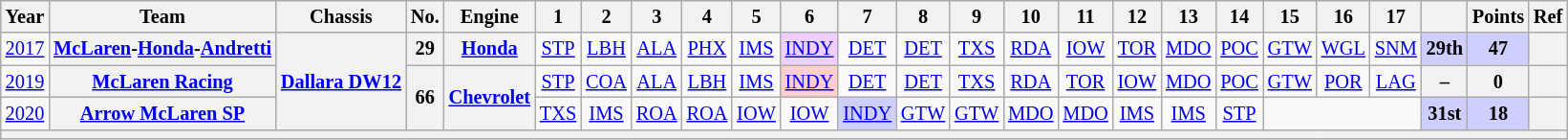<table class="wikitable" style="text-align:center; font-size:85%">
<tr>
<th scope="col">Year</th>
<th scope="col">Team</th>
<th scope="col">Chassis</th>
<th>No.</th>
<th scope="col">Engine</th>
<th scope="col">1</th>
<th scope="col">2</th>
<th scope="col">3</th>
<th scope="col">4</th>
<th scope="col">5</th>
<th scope="col">6</th>
<th scope="col">7</th>
<th scope="col">8</th>
<th scope="col">9</th>
<th scope="col">10</th>
<th scope="col">11</th>
<th scope="col">12</th>
<th scope="col">13</th>
<th scope="col">14</th>
<th scope="col">15</th>
<th scope="col">16</th>
<th scope="col">17</th>
<th scope="col"></th>
<th scope="col">Points</th>
<th scope="col">Ref</th>
</tr>
<tr>
<td><a href='#'>2017</a></td>
<th nowrap><a href='#'>McLaren</a>-<a href='#'>Honda</a>-<a href='#'>Andretti</a></th>
<th rowspan=3 nowrap><a href='#'>Dallara DW12</a></th>
<th>29</th>
<th><a href='#'>Honda</a></th>
<td><a href='#'>STP</a></td>
<td><a href='#'>LBH</a></td>
<td><a href='#'>ALA</a></td>
<td><a href='#'>PHX</a></td>
<td><a href='#'>IMS</a></td>
<td style="background:#EFCFFF"><a href='#'>INDY</a><br></td>
<td><a href='#'>DET</a></td>
<td><a href='#'>DET</a></td>
<td><a href='#'>TXS</a></td>
<td><a href='#'>RDA</a></td>
<td><a href='#'>IOW</a></td>
<td><a href='#'>TOR</a></td>
<td><a href='#'>MDO</a></td>
<td><a href='#'>POC</a></td>
<td><a href='#'>GTW</a></td>
<td><a href='#'>WGL</a></td>
<td><a href='#'>SNM</a></td>
<th style="background:#CFCFFF">29th</th>
<th style="background:#CFCFFF">47</th>
<th></th>
</tr>
<tr>
<td><a href='#'>2019</a></td>
<th><a href='#'>McLaren Racing</a></th>
<th rowspan=2>66</th>
<th rowspan=2><a href='#'>Chevrolet</a></th>
<td><a href='#'>STP</a></td>
<td><a href='#'>COA</a></td>
<td><a href='#'>ALA</a></td>
<td><a href='#'>LBH</a></td>
<td><a href='#'>IMS</a></td>
<td style="background:#FFCFCF"><a href='#'>INDY</a><br></td>
<td><a href='#'>DET</a></td>
<td><a href='#'>DET</a></td>
<td><a href='#'>TXS</a></td>
<td><a href='#'>RDA</a></td>
<td><a href='#'>TOR</a></td>
<td><a href='#'>IOW</a></td>
<td><a href='#'>MDO</a></td>
<td><a href='#'>POC</a></td>
<td><a href='#'>GTW</a></td>
<td><a href='#'>POR</a></td>
<td><a href='#'>LAG</a></td>
<th>–</th>
<th>0</th>
<th></th>
</tr>
<tr>
<td><a href='#'>2020</a></td>
<th><a href='#'>Arrow McLaren SP</a></th>
<td><a href='#'>TXS</a></td>
<td><a href='#'>IMS</a></td>
<td><a href='#'>ROA</a></td>
<td><a href='#'>ROA</a></td>
<td><a href='#'>IOW</a></td>
<td><a href='#'>IOW</a></td>
<td style="background:#CFCFFF;"><a href='#'>INDY</a><br></td>
<td><a href='#'>GTW</a></td>
<td><a href='#'>GTW</a></td>
<td><a href='#'>MDO</a></td>
<td><a href='#'>MDO</a></td>
<td><a href='#'>IMS</a></td>
<td><a href='#'>IMS</a></td>
<td><a href='#'>STP</a></td>
<td colspan=3></td>
<th style="background:#CFCFFF;">31st</th>
<th style="background:#CFCFFF;">18</th>
<th></th>
</tr>
<tr>
<th colspan="25"></th>
</tr>
</table>
